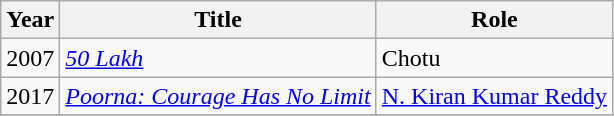<table class="wikitable sortable">
<tr>
<th>Year</th>
<th>Title</th>
<th>Role</th>
</tr>
<tr>
<td>2007</td>
<td><em><a href='#'>50 Lakh</a></em></td>
<td>Chotu</td>
</tr>
<tr>
<td>2017</td>
<td><em><a href='#'>Poorna: Courage Has No Limit</a></em></td>
<td><a href='#'>N. Kiran Kumar Reddy</a></td>
</tr>
<tr>
</tr>
</table>
